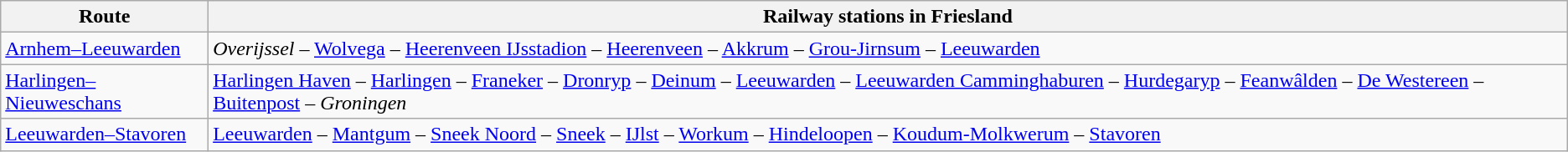<table class="wikitable" |>
<tr>
<th>Route</th>
<th>Railway stations in Friesland</th>
</tr>
<tr>
<td><a href='#'>Arnhem–Leeuwarden</a></td>
<td><em>Overijssel</em> – <a href='#'>Wolvega</a> – <a href='#'>Heerenveen IJsstadion</a> – <a href='#'>Heerenveen</a> – <a href='#'>Akkrum</a> – <a href='#'>Grou-Jirnsum</a> – <a href='#'>Leeuwarden</a></td>
</tr>
<tr>
<td><a href='#'>Harlingen–Nieuweschans</a></td>
<td><a href='#'>Harlingen Haven</a> – <a href='#'>Harlingen</a> – <a href='#'>Franeker</a> – <a href='#'>Dronryp</a> – <a href='#'>Deinum</a> – <a href='#'>Leeuwarden</a> – <a href='#'>Leeuwarden Camminghaburen</a> – <a href='#'>Hurdegaryp</a> – <a href='#'>Feanwâlden</a> – <a href='#'>De Westereen</a> – <a href='#'>Buitenpost</a> – <em>Groningen</em></td>
</tr>
<tr>
<td><a href='#'>Leeuwarden–Stavoren</a></td>
<td><a href='#'>Leeuwarden</a> – <a href='#'>Mantgum</a> – <a href='#'>Sneek Noord</a> – <a href='#'>Sneek</a> – <a href='#'>IJlst</a> – <a href='#'>Workum</a> – <a href='#'>Hindeloopen</a> – <a href='#'>Koudum-Molkwerum</a> – <a href='#'>Stavoren</a></td>
</tr>
</table>
